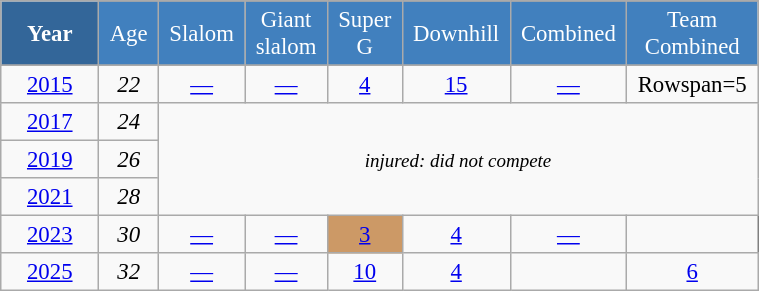<table class="wikitable" style="font-size:95%; text-align:center; border:grey solid 1px; border-collapse:collapse;" width="40%">
<tr style="background-color:#369; color:white;">
<td rowspan="2" colspan="1" width="10%"><strong>Year</strong></td>
</tr>
<tr style="background-color:#4180be; color:white;">
<td width="5%">Age</td>
<td width="5%">Slalom</td>
<td width="5%">Giant<br>slalom</td>
<td width="5%">Super G</td>
<td width="5%">Downhill</td>
<td width="5%">Combined</td>
<td width="5%">Team<br>Combined</td>
</tr>
<tr style="background-color:#8CB2D8; color:white;">
</tr>
<tr>
<td><a href='#'>2015</a></td>
<td><em>22</em></td>
<td><a href='#'>—</a></td>
<td><a href='#'>—</a></td>
<td><a href='#'>4</a></td>
<td><a href='#'>15</a></td>
<td><a href='#'>—</a></td>
<td>Rowspan=5</td>
</tr>
<tr>
<td><a href='#'>2017</a></td>
<td><em>24</em></td>
<td colspan=6 rowspan=3><em><small>injured: did not compete</small></em></td>
</tr>
<tr>
<td><a href='#'>2019</a></td>
<td><em>26</em></td>
</tr>
<tr>
<td><a href='#'>2021</a></td>
<td><em>28</em></td>
</tr>
<tr>
<td><a href='#'>2023</a></td>
<td><em>30</em></td>
<td><a href='#'>—</a></td>
<td><a href='#'>—</a></td>
<td bgcolor="cc9966"><a href='#'>3</a></td>
<td><a href='#'>4</a></td>
<td><a href='#'>—</a></td>
</tr>
<tr>
<td><a href='#'>2025</a></td>
<td><em>32</em></td>
<td><a href='#'>—</a></td>
<td><a href='#'>—</a></td>
<td><a href='#'>10</a></td>
<td><a href='#'>4</a></td>
<td></td>
<td><a href='#'>6</a></td>
</tr>
</table>
